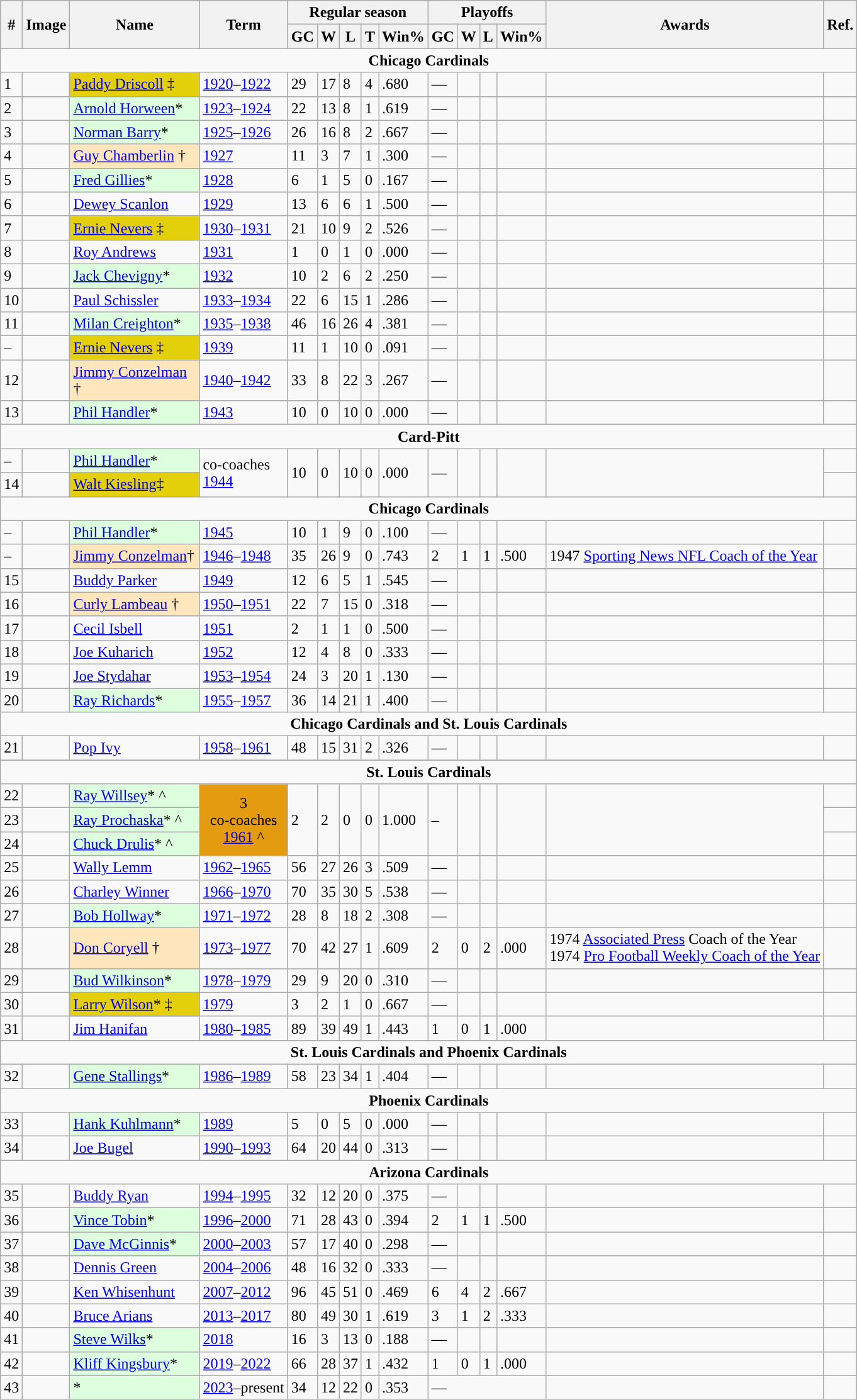<table class="wikitable" border="1">
<tr>
<th rowspan="2">#</th>
<th rowspan="2">Image</th>
<th rowspan="2" scope="col" width="130">Name</th>
<th rowspan="2" scope="col" width="75">Term</th>
<th colspan="5">Regular season</th>
<th colspan="4">Playoffs</th>
<th rowspan="2">Awards</th>
<th rowspan="2" scope="col" width="25">Ref.</th>
</tr>
<tr>
<th>GC</th>
<th>W</th>
<th>L</th>
<th>T</th>
<th>Win%</th>
<th>GC</th>
<th>W</th>
<th>L</th>
<th>Win%</th>
</tr>
<tr>
<td align="center" colspan="19"><strong>Chicago Cardinals</strong></td>
</tr>
<tr>
<td>1</td>
<td></td>
<td style="background-color:#E4D00A"><a href='#'>Paddy Driscoll</a> ‡</td>
<td><a href='#'>1920</a>–<a href='#'>1922</a></td>
<td>29</td>
<td>17</td>
<td>8</td>
<td>4</td>
<td>.680</td>
<td>—</td>
<td></td>
<td></td>
<td></td>
<td></td>
<td align=center></td>
</tr>
<tr>
<td>2</td>
<td></td>
<td style="background:#dfd;"><a href='#'>Arnold Horween</a>*</td>
<td><a href='#'>1923</a>–<a href='#'>1924</a></td>
<td>22</td>
<td>13</td>
<td>8</td>
<td>1</td>
<td>.619</td>
<td>—</td>
<td></td>
<td></td>
<td></td>
<td></td>
<td align=center></td>
</tr>
<tr>
<td>3</td>
<td></td>
<td style="background:#dfd;"><a href='#'>Norman Barry</a>*</td>
<td><a href='#'>1925</a>–<a href='#'>1926</a></td>
<td>26</td>
<td>16</td>
<td>8</td>
<td>2</td>
<td>.667</td>
<td>—</td>
<td></td>
<td></td>
<td></td>
<td></td>
<td align=center></td>
</tr>
<tr>
<td>4</td>
<td></td>
<td style="background-color:#FFE6BD"><a href='#'>Guy Chamberlin</a> †</td>
<td><a href='#'>1927</a></td>
<td>11</td>
<td>3</td>
<td>7</td>
<td>1</td>
<td>.300</td>
<td>—</td>
<td></td>
<td></td>
<td></td>
<td></td>
<td align=center></td>
</tr>
<tr>
<td>5</td>
<td></td>
<td style="background:#dfd;"><a href='#'>Fred Gillies</a>*</td>
<td><a href='#'>1928</a></td>
<td>6</td>
<td>1</td>
<td>5</td>
<td>0</td>
<td>.167</td>
<td>—</td>
<td></td>
<td></td>
<td></td>
<td></td>
<td align=center></td>
</tr>
<tr>
<td>6</td>
<td></td>
<td><a href='#'>Dewey Scanlon</a></td>
<td><a href='#'>1929</a></td>
<td>13</td>
<td>6</td>
<td>6</td>
<td>1</td>
<td>.500</td>
<td>—</td>
<td></td>
<td></td>
<td></td>
<td></td>
<td align=center></td>
</tr>
<tr>
<td>7</td>
<td></td>
<td style="background-color:#E4D00A"><a href='#'>Ernie Nevers</a> ‡</td>
<td><a href='#'>1930</a>–<a href='#'>1931</a></td>
<td>21</td>
<td>10</td>
<td>9</td>
<td>2</td>
<td>.526</td>
<td>—</td>
<td></td>
<td></td>
<td></td>
<td></td>
<td align=center></td>
</tr>
<tr>
<td>8</td>
<td></td>
<td><a href='#'>Roy Andrews</a></td>
<td><a href='#'>1931</a></td>
<td>1</td>
<td>0</td>
<td>1</td>
<td>0</td>
<td>.000</td>
<td>—</td>
<td></td>
<td></td>
<td></td>
<td></td>
<td align=center></td>
</tr>
<tr>
<td>9</td>
<td></td>
<td style="background:#dfd;"><a href='#'>Jack Chevigny</a>*</td>
<td><a href='#'>1932</a></td>
<td>10</td>
<td>2</td>
<td>6</td>
<td>2</td>
<td>.250</td>
<td>—</td>
<td></td>
<td></td>
<td></td>
<td></td>
<td align=center></td>
</tr>
<tr>
<td>10</td>
<td></td>
<td><a href='#'>Paul Schissler</a></td>
<td><a href='#'>1933</a>–<a href='#'>1934</a></td>
<td>22</td>
<td>6</td>
<td>15</td>
<td>1</td>
<td>.286</td>
<td>—</td>
<td></td>
<td></td>
<td></td>
<td></td>
<td align=center></td>
</tr>
<tr>
<td>11</td>
<td></td>
<td style="background:#dfd;"><a href='#'>Milan Creighton</a>*</td>
<td><a href='#'>1935</a>–<a href='#'>1938</a></td>
<td>46</td>
<td>16</td>
<td>26</td>
<td>4</td>
<td>.381</td>
<td>—</td>
<td></td>
<td></td>
<td></td>
<td></td>
<td align=center></td>
</tr>
<tr>
<td>–</td>
<td></td>
<td style="background-color:#E4D00A"><a href='#'>Ernie Nevers</a> ‡</td>
<td><a href='#'>1939</a></td>
<td>11</td>
<td>1</td>
<td>10</td>
<td>0</td>
<td>.091</td>
<td>—</td>
<td></td>
<td></td>
<td></td>
<td></td>
<td align=center></td>
</tr>
<tr>
<td>12</td>
<td></td>
<td style="background-color:#FFE6BD"><a href='#'>Jimmy Conzelman</a> †</td>
<td><a href='#'>1940</a>–<a href='#'>1942</a></td>
<td>33</td>
<td>8</td>
<td>22</td>
<td>3</td>
<td>.267</td>
<td>—</td>
<td></td>
<td></td>
<td></td>
<td></td>
<td align=center></td>
</tr>
<tr>
<td>13</td>
<td></td>
<td style="background:#dfd;"><a href='#'>Phil Handler</a>*</td>
<td><a href='#'>1943</a></td>
<td>10</td>
<td>0</td>
<td>10</td>
<td>0</td>
<td>.000</td>
<td>—</td>
<td></td>
<td></td>
<td></td>
<td></td>
<td align=center></td>
</tr>
<tr>
<td align="center" colspan="19"><strong>Card-Pitt</strong></td>
</tr>
<tr>
<td>–</td>
<td></td>
<td style="background:#dfd;"><a href='#'>Phil Handler</a>*</td>
<td rowspan=2>co-coaches<br><a href='#'>1944</a></td>
<td rowspan=2>10</td>
<td rowspan=2>0</td>
<td rowspan=2>10</td>
<td rowspan=2>0</td>
<td rowspan=2>.000</td>
<td rowspan=2>—</td>
<td rowspan=2></td>
<td rowspan=2></td>
<td rowspan=2></td>
<td rowspan=2></td>
<td align=center></td>
</tr>
<tr>
<td>14</td>
<td></td>
<td style="background-color:#E4D00A"><a href='#'>Walt Kiesling</a>‡</td>
<td align=center></td>
</tr>
<tr>
<td align="center" colspan="19"><strong>Chicago Cardinals</strong></td>
</tr>
<tr>
<td>–</td>
<td></td>
<td style="background:#dfd;"><a href='#'>Phil Handler</a>*</td>
<td><a href='#'>1945</a></td>
<td>10</td>
<td>1</td>
<td>9</td>
<td>0</td>
<td>.100</td>
<td>—</td>
<td></td>
<td></td>
<td></td>
<td></td>
<td align=center></td>
</tr>
<tr>
<td>–</td>
<td></td>
<td style="background-color:#FFE6BD"><a href='#'>Jimmy Conzelman</a>†</td>
<td><a href='#'>1946</a>–<a href='#'>1948</a></td>
<td>35</td>
<td>26</td>
<td>9</td>
<td>0</td>
<td>.743</td>
<td>2</td>
<td>1</td>
<td>1</td>
<td>.500</td>
<td>1947 <a href='#'>Sporting News NFL Coach of the Year</a></td>
<td align=center></td>
</tr>
<tr>
<td>15</td>
<td></td>
<td><a href='#'>Buddy Parker</a></td>
<td><a href='#'>1949</a></td>
<td>12</td>
<td>6</td>
<td>5</td>
<td>1</td>
<td>.545</td>
<td>—</td>
<td></td>
<td></td>
<td></td>
<td></td>
<td align=center></td>
</tr>
<tr>
<td>16</td>
<td></td>
<td style="background-color:#FFE6BD"><a href='#'>Curly Lambeau</a> †</td>
<td><a href='#'>1950</a>–<a href='#'>1951</a></td>
<td>22</td>
<td>7</td>
<td>15</td>
<td>0</td>
<td>.318</td>
<td>—</td>
<td></td>
<td></td>
<td></td>
<td></td>
<td align=center></td>
</tr>
<tr>
<td>17</td>
<td></td>
<td><a href='#'>Cecil Isbell</a></td>
<td><a href='#'>1951</a></td>
<td>2</td>
<td>1</td>
<td>1</td>
<td>0</td>
<td>.500</td>
<td>—</td>
<td></td>
<td></td>
<td></td>
<td></td>
<td align=center></td>
</tr>
<tr>
<td>18</td>
<td></td>
<td><a href='#'>Joe Kuharich</a></td>
<td><a href='#'>1952</a></td>
<td>12</td>
<td>4</td>
<td>8</td>
<td>0</td>
<td>.333</td>
<td>—</td>
<td></td>
<td></td>
<td></td>
<td></td>
<td align=center></td>
</tr>
<tr>
<td>19</td>
<td></td>
<td><a href='#'>Joe Stydahar</a></td>
<td><a href='#'>1953</a>–<a href='#'>1954</a></td>
<td>24</td>
<td>3</td>
<td>20</td>
<td>1</td>
<td>.130</td>
<td>—</td>
<td></td>
<td></td>
<td></td>
<td></td>
<td align=center></td>
</tr>
<tr>
<td>20</td>
<td></td>
<td style="background:#dfd;"><a href='#'>Ray Richards</a>*</td>
<td><a href='#'>1955</a>–<a href='#'>1957</a></td>
<td>36</td>
<td>14</td>
<td>21</td>
<td>1</td>
<td>.400</td>
<td>—</td>
<td></td>
<td></td>
<td></td>
<td></td>
<td align=center></td>
</tr>
<tr>
<td align="center" colspan="19"><strong>Chicago Cardinals and St. Louis Cardinals</strong></td>
</tr>
<tr>
<td>21</td>
<td></td>
<td><a href='#'>Pop Ivy</a></td>
<td><a href='#'>1958</a>–<a href='#'>1961</a></td>
<td>48</td>
<td>15</td>
<td>31</td>
<td>2</td>
<td>.326</td>
<td>—</td>
<td></td>
<td></td>
<td></td>
<td></td>
<td align=center></td>
</tr>
<tr>
</tr>
<tr>
<td align="center" colspan="19"><strong>St. Louis Cardinals</strong></td>
</tr>
<tr>
<td>22</td>
<td></td>
<td style="background:#dfd;"><a href='#'>Ray Willsey</a>* ^</td>
<td rowspan="3" style="background:#E49B0F" align="center">3<br> co-coaches<br><a href='#'>1961</a> ^</td>
<td rowspan="3">2</td>
<td rowspan="3">2</td>
<td rowspan="3">0</td>
<td rowspan="3">0</td>
<td rowspan="3">1.000</td>
<td rowspan="3">–</td>
<td rowspan="3"></td>
<td rowspan="3"></td>
<td rowspan="3"></td>
<td rowspan="3"></td>
<td align=center></td>
</tr>
<tr>
<td>23</td>
<td></td>
<td style="background:#dfd;"><a href='#'>Ray Prochaska</a>* ^</td>
<td align=center></td>
</tr>
<tr>
<td>24</td>
<td></td>
<td style="background:#dfd;"><a href='#'>Chuck Drulis</a>* ^</td>
<td align=center></td>
</tr>
<tr>
<td>25</td>
<td></td>
<td><a href='#'>Wally Lemm</a></td>
<td><a href='#'>1962</a>–<a href='#'>1965</a></td>
<td>56</td>
<td>27</td>
<td>26</td>
<td>3</td>
<td>.509</td>
<td>—</td>
<td></td>
<td></td>
<td></td>
<td></td>
<td align=center></td>
</tr>
<tr>
<td>26</td>
<td></td>
<td><a href='#'>Charley Winner</a></td>
<td><a href='#'>1966</a>–<a href='#'>1970</a></td>
<td>70</td>
<td>35</td>
<td>30</td>
<td>5</td>
<td>.538</td>
<td>—</td>
<td></td>
<td></td>
<td></td>
<td></td>
<td align=center></td>
</tr>
<tr>
<td>27</td>
<td></td>
<td style="background:#dfd;"><a href='#'>Bob Hollway</a>*</td>
<td><a href='#'>1971</a>–<a href='#'>1972</a></td>
<td>28</td>
<td>8</td>
<td>18</td>
<td>2</td>
<td>.308</td>
<td>—</td>
<td></td>
<td></td>
<td></td>
<td></td>
<td align=center></td>
</tr>
<tr>
<td>28</td>
<td></td>
<td style="background-color:#FFE6BD"><a href='#'>Don Coryell</a> †</td>
<td><a href='#'>1973</a>–<a href='#'>1977</a></td>
<td>70</td>
<td>42</td>
<td>27</td>
<td>1</td>
<td>.609</td>
<td>2</td>
<td>0</td>
<td>2</td>
<td>.000</td>
<td>1974 <a href='#'>Associated Press</a> Coach of the Year<br>1974 <a href='#'>Pro Football Weekly Coach of the Year</a></td>
<td align=center></td>
</tr>
<tr>
<td>29</td>
<td></td>
<td style="background:#dfd;"><a href='#'>Bud Wilkinson</a>*</td>
<td><a href='#'>1978</a>–<a href='#'>1979</a></td>
<td>29</td>
<td>9</td>
<td>20</td>
<td>0</td>
<td>.310</td>
<td>—</td>
<td></td>
<td></td>
<td></td>
<td></td>
<td align=center></td>
</tr>
<tr>
<td>30</td>
<td></td>
<td style="background-color:#E4D00A"><a href='#'>Larry Wilson</a>* ‡</td>
<td><a href='#'>1979</a></td>
<td>3</td>
<td>2</td>
<td>1</td>
<td>0</td>
<td>.667</td>
<td>—</td>
<td></td>
<td></td>
<td></td>
<td></td>
<td align=center></td>
</tr>
<tr>
<td>31</td>
<td></td>
<td><a href='#'>Jim Hanifan</a></td>
<td><a href='#'>1980</a>–<a href='#'>1985</a></td>
<td>89</td>
<td>39</td>
<td>49</td>
<td>1</td>
<td>.443</td>
<td>1</td>
<td>0</td>
<td>1</td>
<td>.000</td>
<td></td>
<td align=center></td>
</tr>
<tr>
<td align="center" colspan="19"><strong>St. Louis Cardinals and Phoenix Cardinals</strong></td>
</tr>
<tr>
<td>32</td>
<td></td>
<td style="background:#dfd;"><a href='#'>Gene Stallings</a>*</td>
<td><a href='#'>1986</a>–<a href='#'>1989</a></td>
<td>58</td>
<td>23</td>
<td>34</td>
<td>1</td>
<td>.404</td>
<td>—</td>
<td></td>
<td></td>
<td></td>
<td></td>
<td align=center></td>
</tr>
<tr>
<td align="center" colspan="19"><strong>Phoenix Cardinals</strong></td>
</tr>
<tr>
<td>33</td>
<td></td>
<td style="background:#dfd;"><a href='#'>Hank Kuhlmann</a>*</td>
<td><a href='#'>1989</a></td>
<td>5</td>
<td>0</td>
<td>5</td>
<td>0</td>
<td>.000</td>
<td>—</td>
<td></td>
<td></td>
<td></td>
<td></td>
<td align=center></td>
</tr>
<tr>
<td>34</td>
<td></td>
<td><a href='#'>Joe Bugel</a></td>
<td><a href='#'>1990</a>–<a href='#'>1993</a></td>
<td>64</td>
<td>20</td>
<td>44</td>
<td>0</td>
<td>.313</td>
<td>—</td>
<td></td>
<td></td>
<td></td>
<td></td>
<td align=center></td>
</tr>
<tr>
<td align="center" colspan="19"><strong>Arizona Cardinals</strong></td>
</tr>
<tr>
<td>35</td>
<td></td>
<td><a href='#'>Buddy Ryan</a></td>
<td><a href='#'>1994</a>–<a href='#'>1995</a></td>
<td>32</td>
<td>12</td>
<td>20</td>
<td>0</td>
<td>.375</td>
<td>—</td>
<td></td>
<td></td>
<td></td>
<td></td>
<td align=center></td>
</tr>
<tr>
<td>36</td>
<td></td>
<td style="background:#dfd;"><a href='#'>Vince Tobin</a>*</td>
<td><a href='#'>1996</a>–<a href='#'>2000</a></td>
<td>71</td>
<td>28</td>
<td>43</td>
<td>0</td>
<td>.394</td>
<td>2</td>
<td>1</td>
<td>1</td>
<td>.500</td>
<td></td>
<td align=center></td>
</tr>
<tr>
<td>37</td>
<td></td>
<td style="background:#dfd;"><a href='#'>Dave McGinnis</a>*</td>
<td><a href='#'>2000</a>–<a href='#'>2003</a></td>
<td>57</td>
<td>17</td>
<td>40</td>
<td>0</td>
<td>.298</td>
<td>—</td>
<td></td>
<td></td>
<td></td>
<td></td>
<td align=center></td>
</tr>
<tr>
<td>38</td>
<td></td>
<td><a href='#'>Dennis Green</a></td>
<td><a href='#'>2004</a>–<a href='#'>2006</a></td>
<td>48</td>
<td>16</td>
<td>32</td>
<td>0</td>
<td>.333</td>
<td>—</td>
<td></td>
<td></td>
<td></td>
<td></td>
<td align=center></td>
</tr>
<tr>
<td>39</td>
<td></td>
<td><a href='#'>Ken Whisenhunt</a></td>
<td><a href='#'>2007</a>–<a href='#'>2012</a></td>
<td>96</td>
<td>45</td>
<td>51</td>
<td>0</td>
<td>.469</td>
<td>6</td>
<td>4</td>
<td>2</td>
<td>.667</td>
<td></td>
<td align=center></td>
</tr>
<tr>
<td>40</td>
<td></td>
<td><a href='#'>Bruce Arians</a></td>
<td><a href='#'>2013</a>–<a href='#'>2017</a></td>
<td>80</td>
<td>49</td>
<td>30</td>
<td>1</td>
<td>.619</td>
<td>3</td>
<td>1</td>
<td>2</td>
<td>.333</td>
<td></td>
<td align=center></td>
</tr>
<tr>
<td>41</td>
<td></td>
<td style="background:#dfd;"><a href='#'>Steve Wilks</a>*</td>
<td><a href='#'>2018</a></td>
<td>16</td>
<td>3</td>
<td>13</td>
<td>0</td>
<td>.188</td>
<td>—</td>
<td></td>
<td></td>
<td></td>
<td></td>
<td align=center></td>
</tr>
<tr>
<td>42</td>
<td></td>
<td style="background:#dfd;"><a href='#'>Kliff Kingsbury</a>*</td>
<td><a href='#'>2019</a>–<a href='#'>2022</a></td>
<td>66</td>
<td>28</td>
<td>37</td>
<td>1</td>
<td>.432</td>
<td>1</td>
<td>0</td>
<td>1</td>
<td>.000</td>
<td></td>
<td></td>
</tr>
<tr>
<td>43</td>
<td></td>
<td align="left" style="background-color:#ddffdd">*</td>
<td><a href='#'>2023</a>–present</td>
<td>34</td>
<td>12</td>
<td>22</td>
<td>0</td>
<td>.353</td>
<td colspan="4">—</td>
<td></td>
<td></td>
</tr>
</table>
